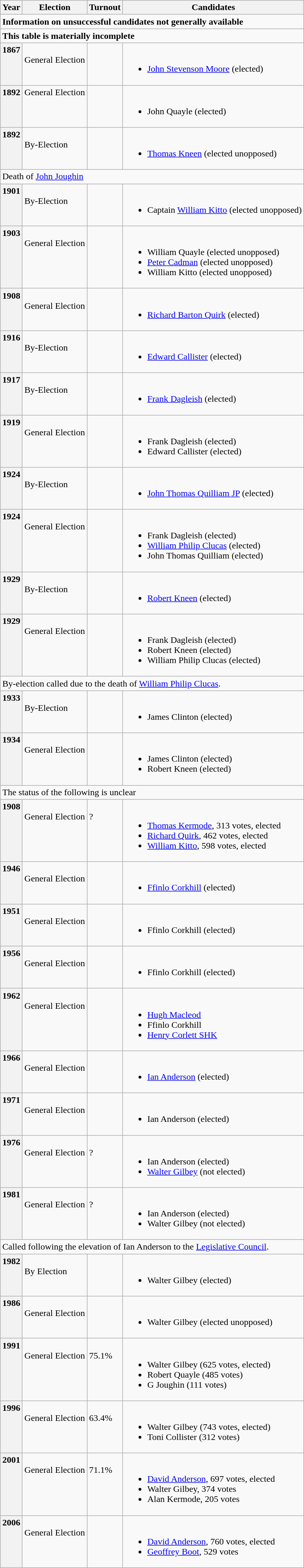<table class="wikitable" border="1">
<tr>
<th>Year</th>
<th>Election</th>
<th>Turnout</th>
<th>Candidates</th>
</tr>
<tr>
<td colspan="5"><strong>Information on unsuccessful candidates not generally available</strong></td>
</tr>
<tr>
<td colspan="5"><strong>This table is materially incomplete</strong></td>
</tr>
<tr valign="top">
<th>1867</th>
<td><br>General Election</td>
<td></td>
<td><br><ul><li><a href='#'>John Stevenson Moore</a> (elected)</li></ul></td>
</tr>
<tr valign="top">
<th>1892</th>
<td>General Election</td>
<td></td>
<td><br><ul><li>John Quayle (elected)</li></ul></td>
</tr>
<tr valign="top">
<th>1892</th>
<td><br>By-Election</td>
<td></td>
<td><br><ul><li><a href='#'>Thomas Kneen</a> (elected unopposed)</li></ul></td>
</tr>
<tr>
<td colspan="4">Death of <a href='#'>John Joughin</a></td>
</tr>
<tr valign="top">
<th>1901</th>
<td><br>By-Election</td>
<td></td>
<td><br><ul><li>Captain <a href='#'>William Kitto</a> (elected unopposed)</li></ul></td>
</tr>
<tr valign="top">
<th>1903</th>
<td><br>General Election</td>
<td></td>
<td><br><ul><li>William Quayle (elected unopposed)</li><li><a href='#'>Peter Cadman</a> (elected unopposed)</li><li>William Kitto (elected unopposed)</li></ul></td>
</tr>
<tr valign="top">
<th>1908</th>
<td><br>General Election</td>
<td></td>
<td><br><ul><li><a href='#'>Richard Barton Quirk</a> (elected)</li></ul></td>
</tr>
<tr valign="top">
<th>1916</th>
<td><br>By-Election</td>
<td></td>
<td><br><ul><li><a href='#'>Edward Callister</a> (elected)</li></ul></td>
</tr>
<tr valign="top">
<th>1917</th>
<td><br>By-Election</td>
<td></td>
<td><br><ul><li><a href='#'>Frank Dagleish</a> (elected)</li></ul></td>
</tr>
<tr valign="top">
<th>1919</th>
<td><br>General Election</td>
<td></td>
<td><br><ul><li>Frank Dagleish (elected)</li><li>Edward Callister (elected)</li></ul></td>
</tr>
<tr valign="top">
<th>1924</th>
<td><br>By-Election</td>
<td></td>
<td><br><ul><li><a href='#'>John Thomas Quilliam JP</a> (elected)</li></ul></td>
</tr>
<tr valign="top">
<th>1924</th>
<td><br>General Election</td>
<td></td>
<td><br><ul><li>Frank Dagleish (elected)</li><li><a href='#'>William Philip Clucas</a> (elected)</li><li>John Thomas Quilliam (elected)</li></ul></td>
</tr>
<tr valign="top">
<th>1929</th>
<td><br>By-Election</td>
<td></td>
<td><br><ul><li><a href='#'>Robert Kneen</a> (elected)</li></ul></td>
</tr>
<tr valign="top">
<th>1929</th>
<td><br>General Election</td>
<td></td>
<td><br><ul><li>Frank Dagleish (elected)</li><li>Robert Kneen (elected)</li><li>William Philip Clucas (elected)</li></ul></td>
</tr>
<tr>
<td colspan="4">By-election called due to the death of <a href='#'>William Philip Clucas</a>.</td>
</tr>
<tr valign="top">
<th>1933</th>
<td><br>By-Election</td>
<td></td>
<td><br><ul><li>James Clinton (elected)</li></ul></td>
</tr>
<tr valign="top">
<th>1934</th>
<td><br>General Election</td>
<td></td>
<td><br><ul><li>James Clinton (elected)</li><li>Robert Kneen (elected)</li></ul></td>
</tr>
<tr>
<td colspan="4">The status of the following is unclear</td>
</tr>
<tr valign="top">
<th>1908</th>
<td><br>General Election</td>
<td><br>?</td>
<td><br><ul><li><a href='#'>Thomas Kermode</a>, 313 votes, elected</li><li><a href='#'>Richard Quirk</a>, 462 votes, elected</li><li><a href='#'>William Kitto</a>, 598 votes, elected</li></ul></td>
</tr>
<tr valign="top">
<th>1946</th>
<td><br>General Election</td>
<td></td>
<td><br><ul><li><a href='#'>Ffinlo Corkhill</a> (elected)</li></ul></td>
</tr>
<tr valign="top">
<th>1951</th>
<td><br>General Election</td>
<td></td>
<td><br><ul><li>Ffinlo Corkhill (elected)</li></ul></td>
</tr>
<tr valign="top">
<th>1956</th>
<td><br>General Election</td>
<td></td>
<td><br><ul><li>Ffinlo Corkhill (elected)</li></ul></td>
</tr>
<tr valign="top">
<th>1962</th>
<td><br>General Election</td>
<td></td>
<td><br><ul><li><a href='#'>Hugh Macleod</a></li><li>Ffinlo Corkhill</li><li><a href='#'>Henry Corlett SHK</a></li></ul></td>
</tr>
<tr valign="top">
<th>1966</th>
<td><br>General Election</td>
<td></td>
<td><br><ul><li><a href='#'>Ian Anderson</a> (elected)</li></ul></td>
</tr>
<tr valign="top">
<th>1971</th>
<td><br>General Election</td>
<td></td>
<td><br><ul><li>Ian Anderson (elected)</li></ul></td>
</tr>
<tr valign="top">
<th>1976</th>
<td><br>General Election</td>
<td><br>?</td>
<td><br><ul><li>Ian Anderson (elected)</li><li><a href='#'>Walter Gilbey</a> (not elected)</li></ul></td>
</tr>
<tr valign="top">
<th>1981</th>
<td><br>General Election</td>
<td><br>?</td>
<td><br><ul><li>Ian Anderson (elected)</li><li>Walter Gilbey (not elected)</li></ul></td>
</tr>
<tr>
<td colspan="4">Called following the elevation of Ian Anderson to the <a href='#'>Legislative Council</a>.</td>
</tr>
<tr valign="top">
<th>1982</th>
<td><br>By Election</td>
<td></td>
<td><br><ul><li>Walter Gilbey (elected)</li></ul></td>
</tr>
<tr valign="top">
<th>1986</th>
<td><br>General Election</td>
<td></td>
<td><br><ul><li>Walter Gilbey (elected unopposed)</li></ul></td>
</tr>
<tr valign="top">
<th>1991</th>
<td><br>General Election</td>
<td><br>75.1%</td>
<td><br><ul><li>Walter Gilbey (625 votes, elected)</li><li>Robert Quayle (485 votes)</li><li>G Joughin (111 votes)</li></ul></td>
</tr>
<tr valign="top">
<th>1996</th>
<td><br>General Election</td>
<td><br>63.4%</td>
<td><br><ul><li>Walter Gilbey (743 votes, elected)</li><li>Toni Collister (312 votes)</li></ul></td>
</tr>
<tr valign="top">
<th>2001</th>
<td><br>General Election</td>
<td><br>71.1%</td>
<td><br><ul><li><a href='#'>David Anderson</a>, 697 votes, elected</li><li>Walter Gilbey, 374 votes</li><li>Alan Kermode, 205 votes</li></ul></td>
</tr>
<tr valign="top">
<th>2006</th>
<td><br>General Election</td>
<td></td>
<td><br><ul><li><a href='#'>David Anderson</a>, 760 votes, elected</li><li><a href='#'>Geoffrey Boot</a>, 529 votes</li></ul></td>
</tr>
</table>
